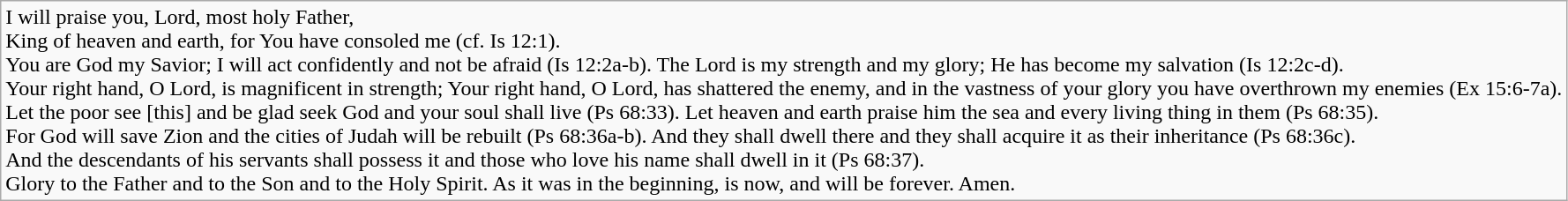<table class="wikitable">
<tr>
<td>I will praise you, Lord, most holy Father,<br>King of heaven and earth,
for You have consoled me (cf. Is 12:1).<br>You are God my Savior;
I will act confidently and not be afraid (Is 12:2a-b).
The Lord is my strength and my glory;
He has become my salvation (Is 12:2c-d).<br>Your right hand, O Lord, is magnificent in strength;
Your right hand, O Lord, has shattered the enemy,
and in the vastness of your glory
you have overthrown my enemies (Ex 15:6-7a).<br>Let the poor see [this] and be glad
seek God and your soul shall live (Ps 68:33).
Let heaven and earth praise him
the sea and every living thing in them (Ps 68:35).<br>For God will save Zion
and the cities of Judah will be rebuilt (Ps 68:36a-b).
And they shall dwell there
and they shall acquire it as their inheritance (Ps 68:36c).<br>And the descendants of his servants shall possess it
and those who love his name shall dwell in it (Ps 68:37).<br>Glory to the Father and to the Son
and to the Holy Spirit.
As it was in the beginning, is now,
and will be forever. Amen.</td>
</tr>
</table>
